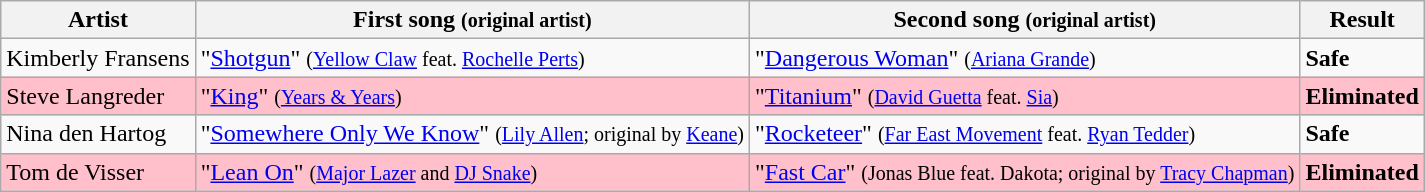<table class=wikitable>
<tr>
<th>Artist</th>
<th>First song <small>(original artist)</small></th>
<th>Second song <small>(original artist)</small></th>
<th>Result</th>
</tr>
<tr>
<td>Kimberly Fransens</td>
<td>"<a href='#'>Shotgun</a>" <small>(<a href='#'>Yellow Claw</a> feat. <a href='#'>Rochelle Perts</a>)</small></td>
<td>"<a href='#'>Dangerous Woman</a>" <small>(<a href='#'>Ariana Grande</a>)</small></td>
<td><strong>Safe</strong></td>
</tr>
<tr style="background:pink;">
<td>Steve Langreder</td>
<td>"<a href='#'>King</a>" <small>(<a href='#'>Years & Years</a>)</small></td>
<td>"<a href='#'>Titanium</a>" <small>(<a href='#'>David Guetta</a> feat. <a href='#'>Sia</a>)</small></td>
<td><strong>Eliminated</strong></td>
</tr>
<tr>
<td>Nina den Hartog</td>
<td>"<a href='#'>Somewhere Only We Know</a>" <small>(<a href='#'>Lily Allen</a>; original by <a href='#'>Keane</a>)</small></td>
<td>"<a href='#'>Rocketeer</a>" <small>(<a href='#'>Far East Movement</a> feat. <a href='#'>Ryan Tedder</a>)</small></td>
<td><strong>Safe</strong></td>
</tr>
<tr style="background:pink;">
<td>Tom de Visser</td>
<td>"<a href='#'>Lean On</a>" <small>(<a href='#'>Major Lazer</a> and <a href='#'>DJ Snake</a>)</small></td>
<td>"<a href='#'>Fast Car</a>" <small>(Jonas Blue feat. Dakota; original by <a href='#'>Tracy Chapman</a>)</small></td>
<td><strong>Eliminated</strong></td>
</tr>
</table>
